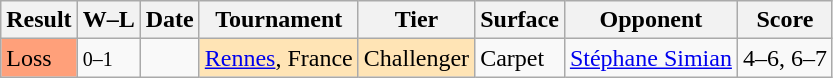<table class="sortable wikitable">
<tr>
<th>Result</th>
<th class="unsortable">W–L</th>
<th>Date</th>
<th>Tournament</th>
<th>Tier</th>
<th>Surface</th>
<th>Opponent</th>
<th class="unsortable">Score</th>
</tr>
<tr>
<td style="background:#ffa07a;">Loss</td>
<td><small>0–1</small></td>
<td></td>
<td style="background:moccasin;"><a href='#'>Rennes</a>, France</td>
<td style="background:moccasin;">Challenger</td>
<td>Carpet</td>
<td> <a href='#'>Stéphane Simian</a></td>
<td>4–6, 6–7</td>
</tr>
</table>
